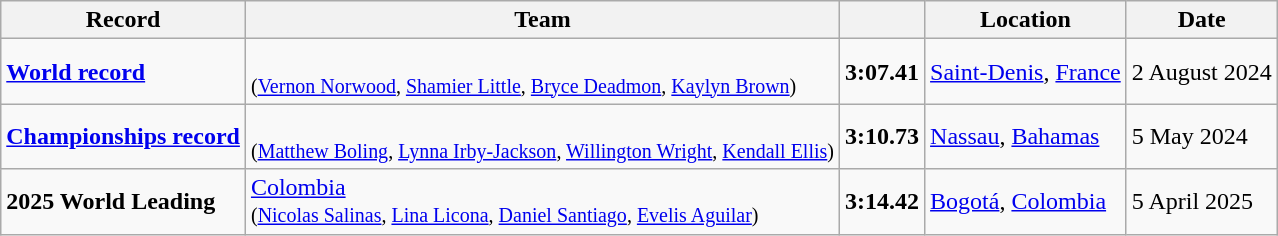<table class="wikitable">
<tr>
<th scope="col">Record</th>
<th scope="col">Team</th>
<th scope="col"></th>
<th scope="col">Location</th>
<th scope="col">Date</th>
</tr>
<tr>
<td scope="row"><strong><a href='#'>World record</a></strong></td>
<td><br><small>(<a href='#'>Vernon Norwood</a>, <a href='#'>Shamier Little</a>, <a href='#'>Bryce Deadmon</a>, <a href='#'>Kaylyn Brown</a>)</small></td>
<td><strong>3:07.41</strong></td>
<td> <a href='#'>Saint-Denis</a>, <a href='#'>France</a></td>
<td>2 August 2024</td>
</tr>
<tr>
<td scope="row"><strong><a href='#'>Championships record</a></strong></td>
<td><br><small>(<a href='#'>Matthew Boling</a>, <a href='#'>Lynna Irby-Jackson</a>, <a href='#'>Willington Wright</a>, <a href='#'>Kendall Ellis</a>)</small></td>
<td><strong>3:10.73</strong></td>
<td> <a href='#'>Nassau</a>, <a href='#'>Bahamas</a></td>
<td>5 May 2024</td>
</tr>
<tr>
<td scope="row"><strong>2025 World Leading</strong></td>
<td> <a href='#'>Colombia</a><br><small>(<a href='#'>Nicolas Salinas</a>, <a href='#'>Lina Licona</a>, <a href='#'>Daniel Santiago</a>, <a href='#'>Evelis Aguilar</a>)</small></td>
<td><strong>3:14.42</strong></td>
<td> <a href='#'>Bogotá</a>, <a href='#'>Colombia</a></td>
<td>5 April 2025</td>
</tr>
</table>
